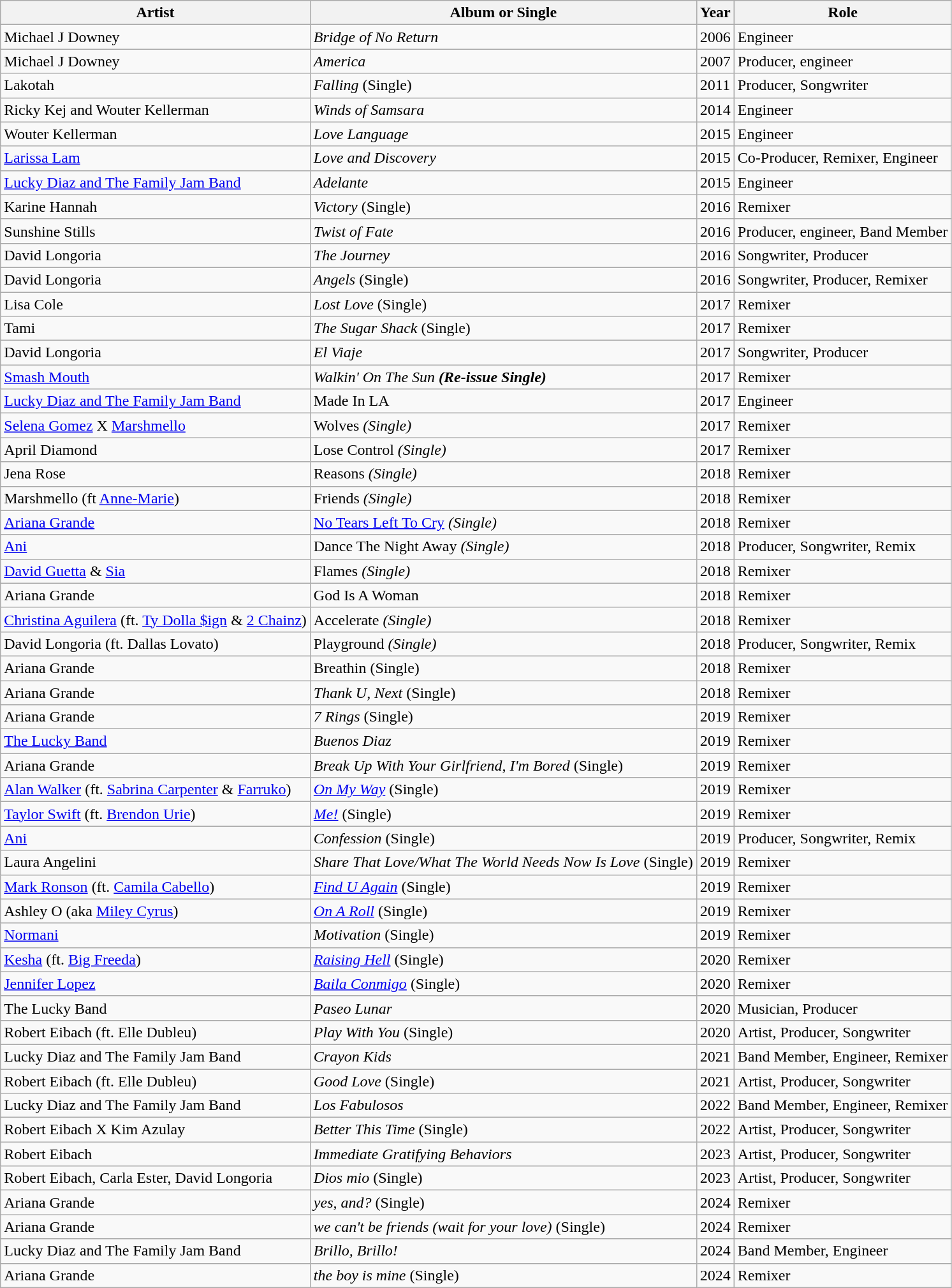<table class="wikitable">
<tr>
<th>Artist</th>
<th>Album or Single</th>
<th>Year</th>
<th>Role</th>
</tr>
<tr>
<td>Michael J Downey</td>
<td><em>Bridge of No Return</em></td>
<td>2006</td>
<td>Engineer</td>
</tr>
<tr>
<td>Michael J Downey</td>
<td><em>America</em></td>
<td>2007</td>
<td>Producer, engineer</td>
</tr>
<tr>
<td>Lakotah</td>
<td><em>Falling</em> (Single)</td>
<td>2011</td>
<td>Producer, Songwriter</td>
</tr>
<tr>
<td>Ricky Kej and Wouter Kellerman</td>
<td><em>Winds of Samsara</em></td>
<td>2014</td>
<td>Engineer</td>
</tr>
<tr>
<td>Wouter Kellerman</td>
<td><em>Love Language</em></td>
<td>2015</td>
<td>Engineer</td>
</tr>
<tr>
<td><a href='#'>Larissa Lam</a></td>
<td><em>Love and Discovery</em></td>
<td>2015</td>
<td>Co-Producer, Remixer, Engineer</td>
</tr>
<tr>
<td><a href='#'>Lucky Diaz and The Family Jam Band</a></td>
<td><em>Adelante</em></td>
<td>2015</td>
<td>Engineer</td>
</tr>
<tr>
<td>Karine Hannah</td>
<td><em>Victory</em> (Single)</td>
<td>2016</td>
<td>Remixer</td>
</tr>
<tr>
<td>Sunshine Stills</td>
<td><em>Twist of Fate</em></td>
<td>2016</td>
<td>Producer, engineer, Band Member</td>
</tr>
<tr>
<td>David Longoria</td>
<td><em>The Journey</em></td>
<td>2016</td>
<td>Songwriter, Producer</td>
</tr>
<tr>
<td>David Longoria</td>
<td><em>Angels</em> (Single)</td>
<td>2016</td>
<td>Songwriter, Producer, Remixer</td>
</tr>
<tr>
<td>Lisa Cole</td>
<td><em>Lost Love</em> (Single)</td>
<td>2017</td>
<td>Remixer</td>
</tr>
<tr>
<td>Tami</td>
<td><em>The Sugar Shack</em> (Single)</td>
<td>2017</td>
<td>Remixer</td>
</tr>
<tr>
<td>David Longoria</td>
<td><em>El Viaje</em></td>
<td>2017</td>
<td>Songwriter, Producer</td>
</tr>
<tr>
<td><a href='#'>Smash Mouth</a></td>
<td><em>Walkin' On The Sun<strong> (Re-issue Single)</td>
<td>2017</td>
<td>Remixer</td>
</tr>
<tr>
<td><a href='#'>Lucky Diaz and The Family Jam Band</a></td>
<td></em>Made In LA<em></td>
<td>2017</td>
<td>Engineer</td>
</tr>
<tr>
<td><a href='#'>Selena Gomez</a> X <a href='#'>Marshmello</a></td>
<td></em>Wolves<em> (Single)</td>
<td>2017</td>
<td>Remixer</td>
</tr>
<tr>
<td>April Diamond</td>
<td></em>Lose Control<em> (Single)</td>
<td>2017</td>
<td>Remixer</td>
</tr>
<tr>
<td>Jena Rose</td>
<td></em>Reasons<em> (Single)</td>
<td>2018</td>
<td>Remixer</td>
</tr>
<tr>
<td>Marshmello (ft <a href='#'>Anne-Marie</a>)</td>
<td></em>Friends<em> (Single)</td>
<td>2018</td>
<td>Remixer</td>
</tr>
<tr>
<td><a href='#'>Ariana Grande</a></td>
<td></em><a href='#'>No Tears Left To Cry</a><em> (Single)</td>
<td>2018</td>
<td>Remixer</td>
</tr>
<tr>
<td><a href='#'>Ani</a></td>
<td></em>Dance The Night Away<em> (Single)</td>
<td>2018</td>
<td>Producer, Songwriter, Remix</td>
</tr>
<tr>
<td><a href='#'>David Guetta</a> & <a href='#'>Sia</a></td>
<td></em>Flames<em> (Single)</td>
<td>2018</td>
<td>Remixer</td>
</tr>
<tr>
<td>Ariana Grande</td>
<td></em>God Is A Woman<em></td>
<td>2018</td>
<td>Remixer</td>
</tr>
<tr>
<td><a href='#'>Christina Aguilera</a> (ft. <a href='#'>Ty Dolla $ign</a> & <a href='#'>2 Chainz</a>)</td>
<td></em>Accelerate<em> (Single)</td>
<td>2018</td>
<td>Remixer</td>
</tr>
<tr>
<td>David Longoria (ft. Dallas Lovato)</td>
<td></em>Playground<em> (Single)</td>
<td>2018</td>
<td>Producer, Songwriter, Remix</td>
</tr>
<tr>
<td>Ariana Grande</td>
<td></em>Breathin</strong> (Single)</td>
<td>2018</td>
<td>Remixer</td>
</tr>
<tr>
<td>Ariana Grande</td>
<td><em>Thank U, Next</em> (Single)</td>
<td>2018</td>
<td>Remixer</td>
</tr>
<tr>
<td>Ariana Grande</td>
<td><em>7 Rings</em> (Single)</td>
<td>2019</td>
<td>Remixer</td>
</tr>
<tr>
<td><a href='#'>The Lucky Band</a></td>
<td><em>Buenos Diaz</em></td>
<td>2019</td>
<td>Remixer</td>
</tr>
<tr>
<td>Ariana Grande</td>
<td><em>Break Up With Your Girlfriend, I'm Bored</em> (Single)</td>
<td>2019</td>
<td>Remixer</td>
</tr>
<tr>
<td><a href='#'>Alan Walker</a> (ft. <a href='#'>Sabrina Carpenter</a> & <a href='#'>Farruko</a>)</td>
<td><a href='#'><em>On My Way</em></a> (Single)</td>
<td>2019</td>
<td>Remixer</td>
</tr>
<tr>
<td><a href='#'>Taylor Swift</a> (ft. <a href='#'>Brendon Urie</a>)</td>
<td><em><a href='#'>Me!</a></em> (Single)</td>
<td>2019</td>
<td>Remixer</td>
</tr>
<tr>
<td><a href='#'>Ani</a></td>
<td><em>Confession</em> (Single)</td>
<td>2019</td>
<td>Producer, Songwriter, Remix</td>
</tr>
<tr>
<td>Laura Angelini</td>
<td><em>Share That Love/What The World Needs Now Is Love</em> (Single)</td>
<td>2019</td>
<td>Remixer</td>
</tr>
<tr>
<td><a href='#'>Mark Ronson</a> (ft. <a href='#'>Camila Cabello</a>)</td>
<td><em><a href='#'>Find U Again</a></em> (Single)</td>
<td>2019</td>
<td>Remixer</td>
</tr>
<tr>
<td>Ashley O (aka <a href='#'>Miley Cyrus</a>)</td>
<td><a href='#'><em>On A Roll</em></a> (Single)</td>
<td>2019</td>
<td>Remixer</td>
</tr>
<tr>
<td><a href='#'>Normani</a></td>
<td><em>Motivation</em> (Single)</td>
<td>2019</td>
<td>Remixer</td>
</tr>
<tr>
<td><a href='#'>Kesha</a> (ft. <a href='#'>Big Freeda</a>)</td>
<td><a href='#'><em>Raising Hell</em></a> (Single)</td>
<td>2020</td>
<td>Remixer</td>
</tr>
<tr>
<td><a href='#'>Jennifer Lopez</a></td>
<td><em><a href='#'>Baila Conmigo</a></em> (Single)</td>
<td>2020</td>
<td>Remixer</td>
</tr>
<tr>
<td>The Lucky Band</td>
<td><em>Paseo Lunar</em></td>
<td>2020</td>
<td>Musician, Producer</td>
</tr>
<tr>
<td>Robert Eibach (ft. Elle Dubleu)</td>
<td><em>Play With You</em> (Single)</td>
<td>2020</td>
<td>Artist, Producer, Songwriter</td>
</tr>
<tr>
<td>Lucky Diaz and The Family Jam Band</td>
<td><em>Crayon Kids</em></td>
<td>2021</td>
<td>Band Member, Engineer, Remixer</td>
</tr>
<tr>
<td>Robert Eibach (ft. Elle Dubleu)</td>
<td><em>Good Love</em> (Single)</td>
<td>2021</td>
<td>Artist, Producer, Songwriter</td>
</tr>
<tr>
<td>Lucky Diaz and The Family Jam Band</td>
<td><em>Los Fabulosos</em></td>
<td>2022</td>
<td>Band Member, Engineer, Remixer</td>
</tr>
<tr>
<td>Robert Eibach X Kim Azulay</td>
<td><em>Better This Time</em> (Single)</td>
<td>2022</td>
<td>Artist, Producer, Songwriter</td>
</tr>
<tr>
<td>Robert Eibach</td>
<td><em>Immediate Gratifying Behaviors</em></td>
<td>2023</td>
<td>Artist, Producer, Songwriter</td>
</tr>
<tr>
<td>Robert Eibach, Carla Ester, David Longoria</td>
<td><em>Dios mio</em> (Single)</td>
<td>2023</td>
<td>Artist, Producer, Songwriter</td>
</tr>
<tr>
<td>Ariana Grande</td>
<td><em>yes, and?</em> (Single)</td>
<td>2024</td>
<td>Remixer</td>
</tr>
<tr>
<td>Ariana Grande</td>
<td><em>we can't be friends (wait for your love)</em> (Single)</td>
<td>2024</td>
<td>Remixer</td>
</tr>
<tr>
<td>Lucky Diaz and The Family Jam Band</td>
<td><em>Brillo, Brillo!</em></td>
<td>2024</td>
<td>Band Member, Engineer </td>
</tr>
<tr>
<td>Ariana Grande</td>
<td><em>the boy is mine</em> (Single)</td>
<td>2024</td>
<td>Remixer</td>
</tr>
</table>
